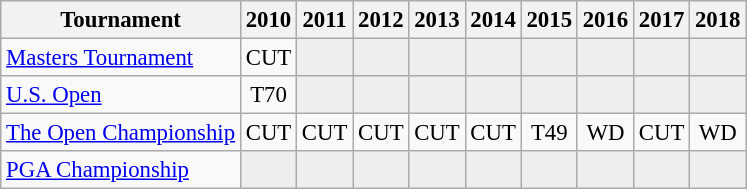<table class="wikitable" style="font-size:95%;text-align:center;">
<tr>
<th>Tournament</th>
<th>2010</th>
<th>2011</th>
<th>2012</th>
<th>2013</th>
<th>2014</th>
<th>2015</th>
<th>2016</th>
<th>2017</th>
<th>2018</th>
</tr>
<tr>
<td align=left><a href='#'>Masters Tournament</a></td>
<td>CUT</td>
<td style="background:#eeeeee;"></td>
<td style="background:#eeeeee;"></td>
<td style="background:#eeeeee;"></td>
<td style="background:#eeeeee;"></td>
<td style="background:#eeeeee;"></td>
<td style="background:#eeeeee;"></td>
<td style="background:#eeeeee;"></td>
<td style="background:#eeeeee;"></td>
</tr>
<tr>
<td align=left><a href='#'>U.S. Open</a></td>
<td>T70</td>
<td style="background:#eeeeee;"></td>
<td style="background:#eeeeee;"></td>
<td style="background:#eeeeee;"></td>
<td style="background:#eeeeee;"></td>
<td style="background:#eeeeee;"></td>
<td style="background:#eeeeee;"></td>
<td style="background:#eeeeee;"></td>
<td style="background:#eeeeee;"></td>
</tr>
<tr>
<td align=left><a href='#'>The Open Championship</a></td>
<td>CUT</td>
<td>CUT</td>
<td>CUT</td>
<td>CUT</td>
<td>CUT</td>
<td>T49</td>
<td>WD</td>
<td>CUT</td>
<td>WD</td>
</tr>
<tr>
<td align=left><a href='#'>PGA Championship</a></td>
<td style="background:#eeeeee;"></td>
<td style="background:#eeeeee;"></td>
<td style="background:#eeeeee;"></td>
<td style="background:#eeeeee;"></td>
<td style="background:#eeeeee;"></td>
<td style="background:#eeeeee;"></td>
<td style="background:#eeeeee;"></td>
<td style="background:#eeeeee;"></td>
<td style="background:#eeeeee;"></td>
</tr>
</table>
